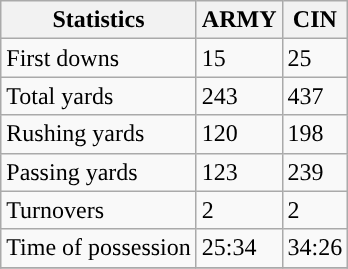<table class="wikitable" style="float: left;">
<tr>
<th>Statistics</th>
<th>ARMY</th>
<th>CIN</th>
</tr>
<tr>
<td>First downs</td>
<td>15</td>
<td>25</td>
</tr>
<tr>
<td>Total yards</td>
<td>243</td>
<td>437</td>
</tr>
<tr>
<td>Rushing yards</td>
<td>120</td>
<td>198</td>
</tr>
<tr>
<td>Passing yards</td>
<td>123</td>
<td>239</td>
</tr>
<tr>
<td>Turnovers</td>
<td>2</td>
<td>2</td>
</tr>
<tr>
<td>Time of possession</td>
<td>25:34</td>
<td>34:26</td>
</tr>
<tr>
</tr>
</table>
